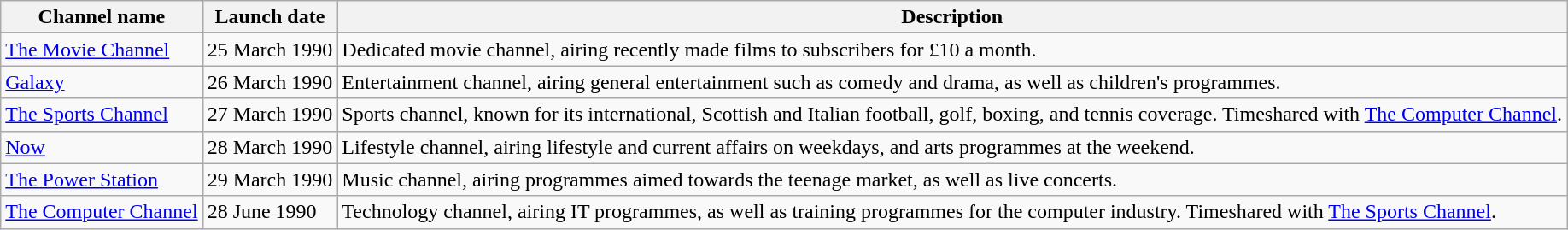<table class="wikitable">
<tr>
<th>Channel name</th>
<th>Launch date</th>
<th>Description</th>
</tr>
<tr>
<td><a href='#'>The Movie Channel</a></td>
<td>25 March 1990</td>
<td>Dedicated movie channel, airing recently made films to subscribers for £10 a month.</td>
</tr>
<tr>
<td><a href='#'>Galaxy</a></td>
<td>26 March 1990</td>
<td>Entertainment channel, airing general entertainment such as comedy and drama, as well as children's programmes.</td>
</tr>
<tr>
<td><a href='#'>The Sports Channel</a></td>
<td>27 March 1990</td>
<td>Sports channel, known for its international, Scottish and Italian football, golf, boxing, and tennis coverage. Timeshared with <a href='#'>The Computer Channel</a>.</td>
</tr>
<tr>
<td><a href='#'>Now</a></td>
<td>28 March 1990</td>
<td>Lifestyle channel, airing lifestyle and current affairs on weekdays, and arts programmes at the weekend.</td>
</tr>
<tr>
<td><a href='#'>The Power Station</a></td>
<td>29 March 1990</td>
<td>Music channel, airing programmes aimed towards the teenage market, as well as live concerts.</td>
</tr>
<tr>
<td><a href='#'>The Computer Channel</a></td>
<td>28 June 1990<br></td>
<td>Technology channel, airing IT programmes, as well as training programmes for the computer industry. Timeshared with <a href='#'>The Sports Channel</a>.</td>
</tr>
</table>
